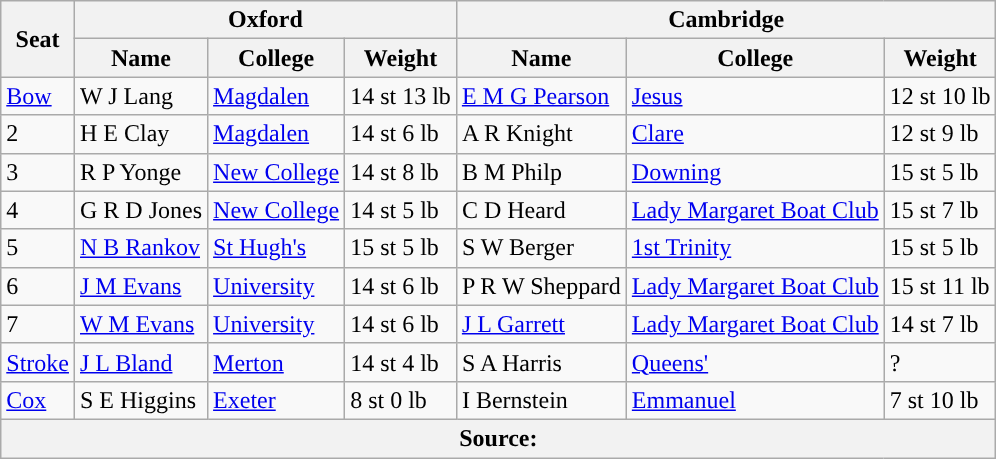<table class="wikitable">
<tr>
<th rowspan="2" scope="col">Seat</th>
<th colspan="3" scope="col">Oxford <br> </th>
<th colspan="3" scope="col">Cambridge <br> </th>
</tr>
<tr>
<th>Name</th>
<th>College</th>
<th>Weight</th>
<th>Name</th>
<th>College</th>
<th>Weight</th>
</tr>
<tr>
<td><a href='#'>Bow</a></td>
<td>W J Lang</td>
<td><a href='#'>Magdalen</a></td>
<td>14 st 13 lb</td>
<td><a href='#'>E M G Pearson</a></td>
<td><a href='#'>Jesus</a></td>
<td>12 st 10 lb</td>
</tr>
<tr>
<td>2</td>
<td>H E Clay</td>
<td><a href='#'>Magdalen</a></td>
<td>14 st 6 lb</td>
<td>A R Knight</td>
<td><a href='#'>Clare</a></td>
<td>12 st 9 lb</td>
</tr>
<tr>
<td>3</td>
<td>R P Yonge</td>
<td><a href='#'>New College</a></td>
<td>14 st 8 lb</td>
<td>B M Philp</td>
<td><a href='#'>Downing</a></td>
<td>15 st 5 lb</td>
</tr>
<tr>
<td>4</td>
<td>G R D Jones</td>
<td><a href='#'>New College</a></td>
<td>14 st 5 lb</td>
<td>C D Heard</td>
<td><a href='#'>Lady Margaret Boat Club</a></td>
<td>15 st 7 lb</td>
</tr>
<tr>
<td>5</td>
<td><a href='#'>N B Rankov</a></td>
<td><a href='#'>St Hugh's</a></td>
<td>15 st 5 lb</td>
<td>S W Berger</td>
<td><a href='#'>1st Trinity</a></td>
<td>15 st 5 lb</td>
</tr>
<tr>
<td>6</td>
<td><a href='#'> J M Evans</a></td>
<td><a href='#'>University</a></td>
<td>14 st 6 lb</td>
<td>P R W Sheppard</td>
<td><a href='#'>Lady Margaret Boat Club</a></td>
<td>15 st 11 lb</td>
</tr>
<tr>
<td>7</td>
<td><a href='#'>W M Evans</a></td>
<td><a href='#'>University</a></td>
<td>14 st 6 lb</td>
<td><a href='#'>J L Garrett</a></td>
<td><a href='#'>Lady Margaret Boat Club</a></td>
<td>14 st 7 lb</td>
</tr>
<tr>
<td><a href='#'>Stroke</a></td>
<td><a href='#'> J L Bland</a></td>
<td><a href='#'>Merton</a></td>
<td>14 st 4 lb</td>
<td>S A Harris</td>
<td><a href='#'>Queens'</a></td>
<td>?</td>
</tr>
<tr>
<td><a href='#'>Cox</a></td>
<td>S E Higgins</td>
<td><a href='#'>Exeter</a></td>
<td>8 st 0 lb</td>
<td>I Bernstein</td>
<td><a href='#'>Emmanuel</a></td>
<td>7 st 10 lb</td>
</tr>
<tr>
<th colspan="7">Source:</th>
</tr>
</table>
